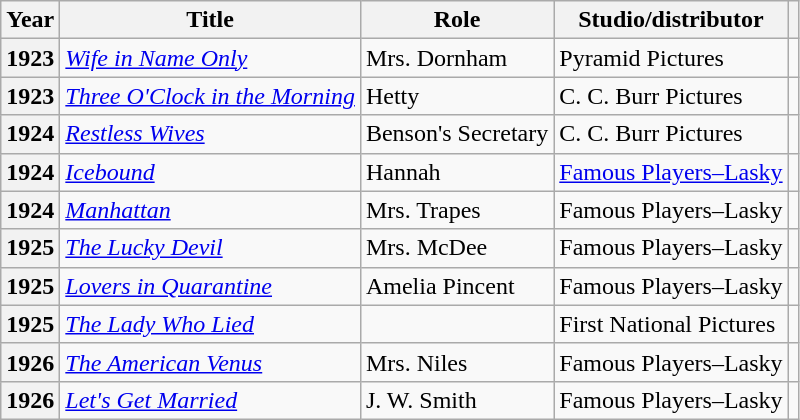<table class="wikitable sortable plainrowheaders">
<tr>
<th scope="col">Year</th>
<th scope="col">Title</th>
<th scope="col" class="unsortable">Role</th>
<th scope="col">Studio/distributor</th>
<th scope="col" class="unsortable"></th>
</tr>
<tr>
<th scope="row">1923</th>
<td><em><a href='#'>Wife in Name Only</a></em></td>
<td>Mrs. Dornham</td>
<td>Pyramid Pictures</td>
<td align="center"></td>
</tr>
<tr>
<th scope="row">1923</th>
<td><em><a href='#'>Three O'Clock in the Morning</a></em></td>
<td>Hetty</td>
<td>C. C. Burr Pictures</td>
<td align="center"></td>
</tr>
<tr>
<th scope="row">1924</th>
<td><em><a href='#'>Restless Wives</a></em></td>
<td>Benson's Secretary</td>
<td>C. C. Burr Pictures</td>
<td align="center"></td>
</tr>
<tr>
<th scope="row">1924</th>
<td><em><a href='#'>Icebound</a></em></td>
<td>Hannah</td>
<td><a href='#'>Famous Players–Lasky</a></td>
<td align="center"></td>
</tr>
<tr>
<th scope="row">1924</th>
<td><em><a href='#'>Manhattan</a></em></td>
<td>Mrs. Trapes</td>
<td>Famous Players–Lasky</td>
<td align="center"></td>
</tr>
<tr>
<th scope="row">1925</th>
<td><em><a href='#'>The Lucky Devil</a></em></td>
<td>Mrs. McDee</td>
<td>Famous Players–Lasky</td>
<td align="center"></td>
</tr>
<tr>
<th scope="row">1925</th>
<td><em><a href='#'>Lovers in Quarantine</a></em></td>
<td>Amelia Pincent</td>
<td>Famous Players–Lasky</td>
<td align="center"></td>
</tr>
<tr>
<th scope="row">1925</th>
<td><em><a href='#'>The Lady Who Lied</a></em></td>
<td></td>
<td>First National Pictures</td>
<td align="center"></td>
</tr>
<tr>
<th scope="row">1926</th>
<td><em><a href='#'>The American Venus</a></em></td>
<td>Mrs. Niles</td>
<td>Famous Players–Lasky</td>
<td align="center"></td>
</tr>
<tr>
<th scope="row">1926</th>
<td><em><a href='#'>Let's Get Married</a></em></td>
<td>J. W. Smith</td>
<td>Famous Players–Lasky</td>
<td align="center"></td>
</tr>
</table>
